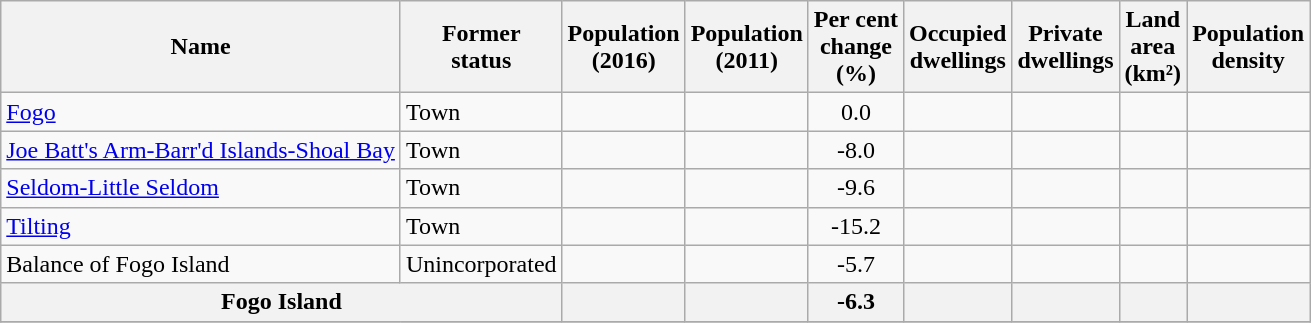<table class="wikitable">
<tr>
<th>Name</th>
<th>Former<br>status</th>
<th>Population<br>(2016)</th>
<th>Population<br>(2011)</th>
<th>Per cent<br>change<br>(%)</th>
<th>Occupied<br>dwellings</th>
<th>Private<br>dwellings</th>
<th>Land<br>area<br>(km²)</th>
<th>Population<br>density</th>
</tr>
<tr>
<td><a href='#'>Fogo</a></td>
<td>Town</td>
<td align=center></td>
<td align=center></td>
<td align=center>0.0</td>
<td align=center></td>
<td align=center></td>
<td align=center></td>
<td align=center></td>
</tr>
<tr>
<td><a href='#'>Joe Batt's Arm-Barr'd Islands-Shoal Bay</a></td>
<td>Town</td>
<td align=center></td>
<td align=center></td>
<td align=center>-8.0</td>
<td align=center></td>
<td align=center></td>
<td align=center></td>
<td align=center></td>
</tr>
<tr>
<td><a href='#'>Seldom-Little Seldom</a></td>
<td>Town</td>
<td align=center></td>
<td align=center></td>
<td align=center>-9.6</td>
<td align=center></td>
<td align=center></td>
<td align=center></td>
<td align=center></td>
</tr>
<tr>
<td><a href='#'>Tilting</a></td>
<td>Town</td>
<td align=center></td>
<td align=center></td>
<td align=center>-15.2</td>
<td align=center></td>
<td align=center></td>
<td align=center></td>
<td align=center></td>
</tr>
<tr>
<td>Balance of Fogo Island</td>
<td>Unincorporated</td>
<td align=center></td>
<td align=center></td>
<td align=center>-5.7</td>
<td align=center></td>
<td align=center></td>
<td align=center></td>
<td align=center></td>
</tr>
<tr class="sortbottom" align="center" style="background: #f2f2f2;">
<td colspan=2 align=center><strong>Fogo Island</strong></td>
<td align=center><strong></strong></td>
<td align=center><strong></strong></td>
<td align=center><strong>-6.3</strong></td>
<td align=center><strong></strong></td>
<td align=center><strong></strong></td>
<td align=center><strong></strong></td>
<td align=center><strong></strong></td>
</tr>
<tr>
</tr>
</table>
